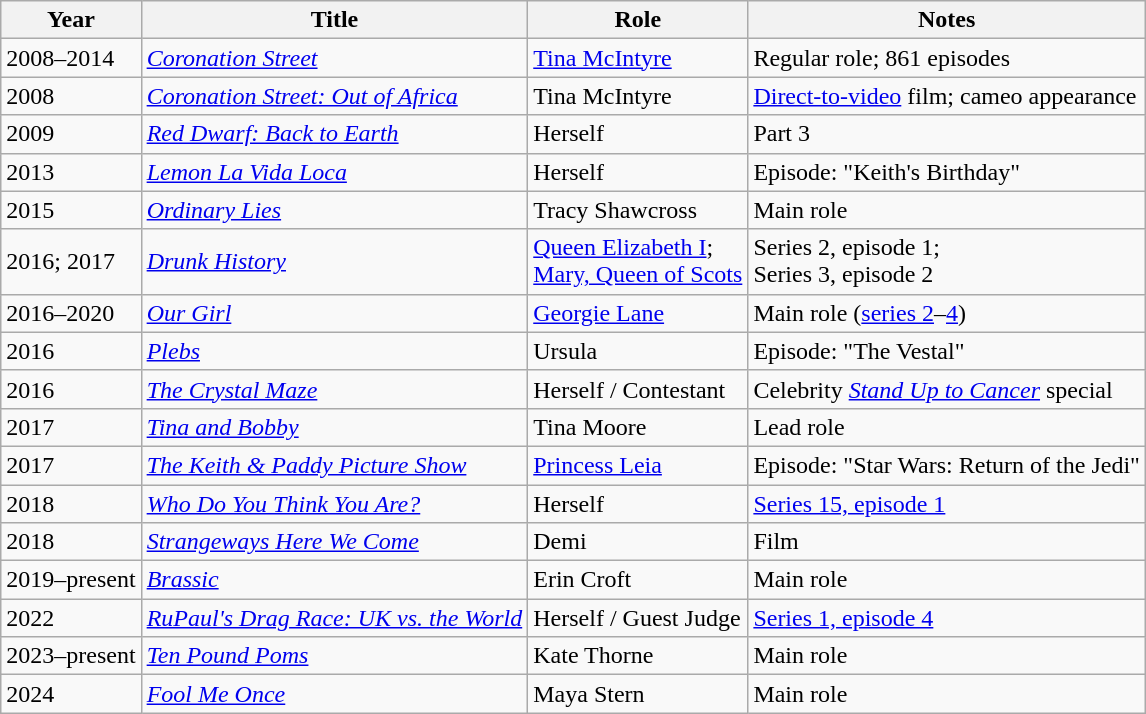<table class="wikitable sortable">
<tr>
<th>Year</th>
<th>Title</th>
<th>Role</th>
<th class="unsortable">Notes</th>
</tr>
<tr>
<td>2008–2014</td>
<td><em><a href='#'>Coronation Street</a></em></td>
<td><a href='#'>Tina McIntyre</a></td>
<td>Regular role; 861 episodes</td>
</tr>
<tr>
<td>2008</td>
<td><em><a href='#'>Coronation Street: Out of Africa</a></em></td>
<td>Tina McIntyre</td>
<td><a href='#'>Direct-to-video</a> film; cameo appearance</td>
</tr>
<tr>
<td>2009</td>
<td><em><a href='#'>Red Dwarf: Back to Earth</a></em></td>
<td>Herself</td>
<td>Part 3</td>
</tr>
<tr>
<td>2013</td>
<td><em><a href='#'>Lemon La Vida Loca</a></em></td>
<td>Herself</td>
<td>Episode: "Keith's Birthday"</td>
</tr>
<tr>
<td>2015</td>
<td><em><a href='#'>Ordinary Lies</a></em></td>
<td>Tracy Shawcross</td>
<td>Main role</td>
</tr>
<tr>
<td>2016; 2017</td>
<td><em><a href='#'>Drunk History</a></em></td>
<td><a href='#'>Queen Elizabeth I</a>;<br><a href='#'>Mary, Queen of Scots</a></td>
<td>Series 2, episode 1;<br>Series 3, episode 2</td>
</tr>
<tr>
<td>2016–2020</td>
<td><em><a href='#'>Our Girl</a></em></td>
<td><a href='#'>Georgie Lane</a></td>
<td>Main role (<a href='#'>series 2</a>–<a href='#'>4</a>)</td>
</tr>
<tr>
<td>2016</td>
<td><em><a href='#'>Plebs</a></em></td>
<td>Ursula</td>
<td>Episode: "The Vestal"</td>
</tr>
<tr>
<td>2016</td>
<td><em><a href='#'>The Crystal Maze</a></em></td>
<td>Herself / Contestant</td>
<td>Celebrity <em><a href='#'>Stand Up to Cancer</a></em> special</td>
</tr>
<tr>
<td>2017</td>
<td><em><a href='#'>Tina and Bobby</a></em></td>
<td>Tina Moore</td>
<td>Lead role</td>
</tr>
<tr>
<td>2017</td>
<td><em><a href='#'>The Keith & Paddy Picture Show</a></em></td>
<td><a href='#'>Princess Leia</a></td>
<td>Episode: "Star Wars: Return of the Jedi"</td>
</tr>
<tr>
<td>2018</td>
<td><em><a href='#'>Who Do You Think You Are?</a></em></td>
<td>Herself</td>
<td><a href='#'>Series 15, episode 1</a></td>
</tr>
<tr>
<td>2018</td>
<td><em><a href='#'>Strangeways Here We Come</a></em></td>
<td>Demi</td>
<td>Film</td>
</tr>
<tr>
<td>2019–present</td>
<td><em><a href='#'>Brassic</a></em></td>
<td>Erin Croft</td>
<td>Main role</td>
</tr>
<tr>
<td>2022</td>
<td><em><a href='#'>RuPaul's Drag Race: UK vs. the World</a></em></td>
<td>Herself / Guest Judge</td>
<td><a href='#'>Series 1, episode 4</a></td>
</tr>
<tr>
<td>2023–present</td>
<td><em><a href='#'>Ten Pound Poms</a></em></td>
<td>Kate Thorne</td>
<td>Main role</td>
</tr>
<tr>
<td>2024</td>
<td><em><a href='#'>Fool Me Once</a></em></td>
<td>Maya Stern</td>
<td>Main role</td>
</tr>
</table>
